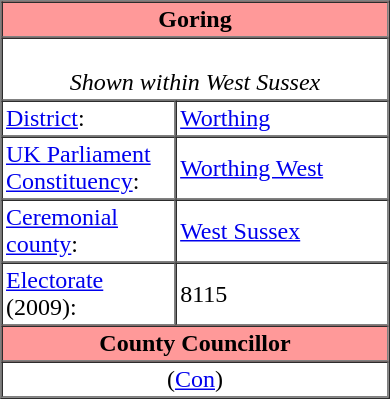<table class="vcard" border=1 cellpadding=2 cellspacing=0 align=right width=260 style=margin-left:0.5em;>
<tr>
<th class="fn org" colspan=2 align=center bgcolor="#ff9999"><strong>Goring</strong></th>
</tr>
<tr>
<td colspan=2 align=center><br><em>Shown within West Sussex</em></td>
</tr>
<tr class="note">
<td width="45%"><a href='#'>District</a>:</td>
<td><a href='#'>Worthing</a></td>
</tr>
<tr class="note">
<td><a href='#'>UK Parliament Constituency</a>:</td>
<td><a href='#'>Worthing West</a></td>
</tr>
<tr class="note">
<td><a href='#'>Ceremonial county</a>:</td>
<td><a href='#'>West Sussex</a></td>
</tr>
<tr class="note">
<td><a href='#'>Electorate</a> (2009):</td>
<td>8115</td>
</tr>
<tr>
<th colspan=2 align=center bgcolor="#ff9999">County Councillor</th>
</tr>
<tr>
<td colspan=2 align=center> (<a href='#'>Con</a>)</td>
</tr>
</table>
